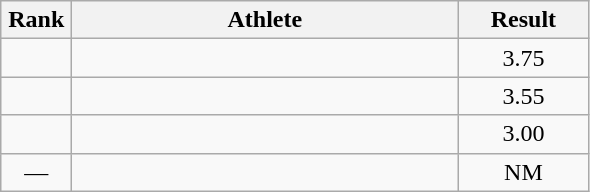<table class=wikitable style="text-align:center">
<tr>
<th width=40>Rank</th>
<th width=250>Athlete</th>
<th width=80>Result</th>
</tr>
<tr>
<td></td>
<td align=left></td>
<td>3.75</td>
</tr>
<tr>
<td></td>
<td align=left></td>
<td>3.55</td>
</tr>
<tr>
<td></td>
<td align=left></td>
<td>3.00</td>
</tr>
<tr>
<td>—</td>
<td align=left></td>
<td>NM</td>
</tr>
</table>
